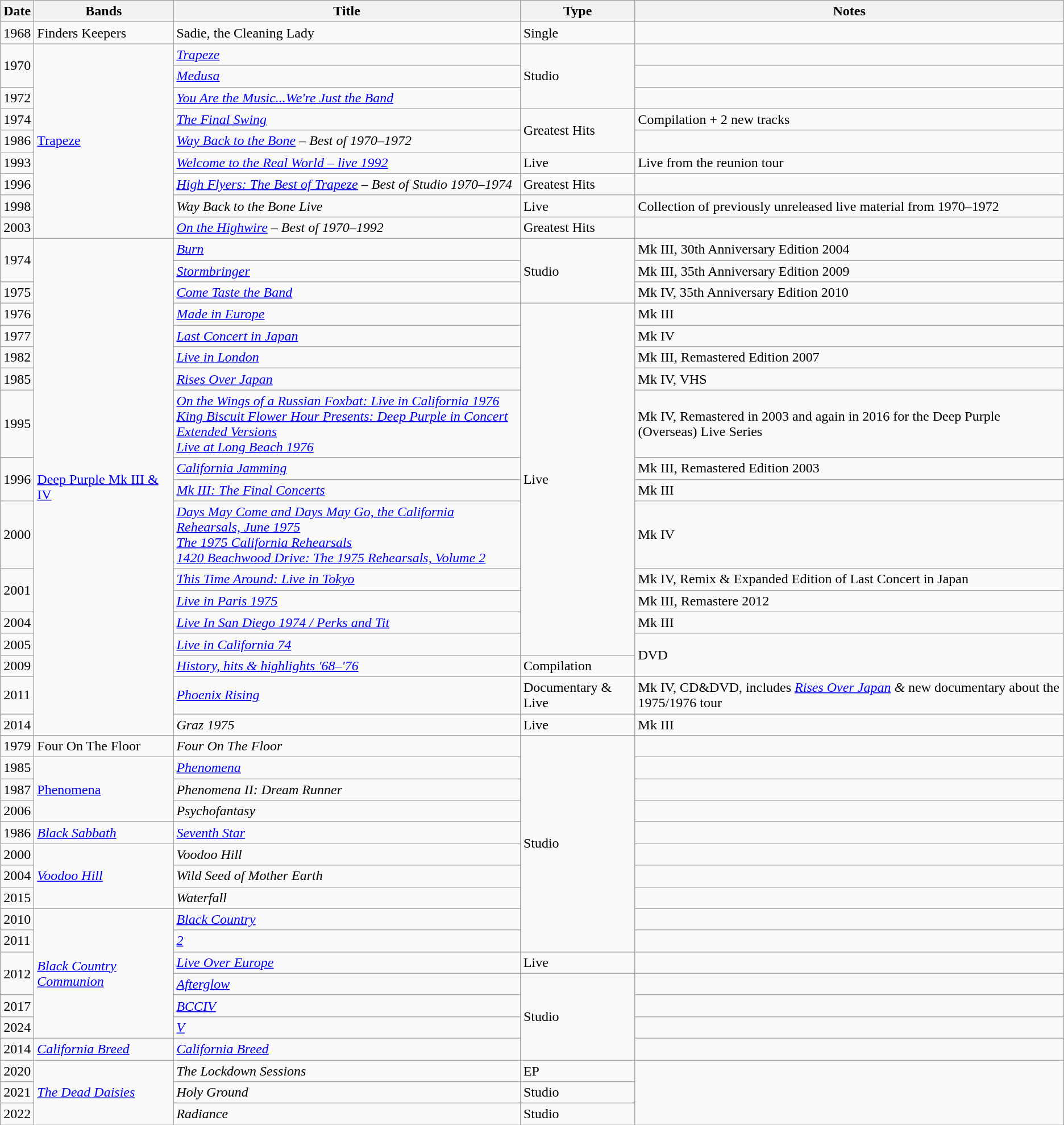<table class="wikitable">
<tr>
<th>Date</th>
<th>Bands</th>
<th>Title</th>
<th>Type</th>
<th>Notes</th>
</tr>
<tr>
<td>1968</td>
<td>Finders Keepers</td>
<td>Sadie, the Cleaning Lady</td>
<td>Single</td>
<td></td>
</tr>
<tr>
<td rowspan="2">1970</td>
<td rowspan="9"><a href='#'>Trapeze</a></td>
<td><em><a href='#'>Trapeze</a></em></td>
<td rowspan="3">Studio</td>
<td></td>
</tr>
<tr>
<td><em><a href='#'>Medusa</a></em></td>
<td></td>
</tr>
<tr>
<td>1972</td>
<td><em><a href='#'>You Are the Music...We're Just the Band</a></em></td>
<td></td>
</tr>
<tr>
<td>1974</td>
<td><em><a href='#'>The Final Swing</a></em></td>
<td rowspan="2">Greatest Hits</td>
<td>Compilation + 2 new tracks</td>
</tr>
<tr>
<td>1986</td>
<td><em><a href='#'>Way Back to the Bone</a> – Best of 1970–1972</em></td>
<td></td>
</tr>
<tr>
<td>1993</td>
<td><em><a href='#'>Welcome to the Real World – live 1992</a></em></td>
<td>Live</td>
<td>Live from the reunion tour</td>
</tr>
<tr>
<td>1996</td>
<td><em><a href='#'>High Flyers: The Best of Trapeze</a> – Best of Studio 1970–1974</em></td>
<td>Greatest Hits</td>
<td></td>
</tr>
<tr>
<td>1998</td>
<td><em>Way Back to the Bone Live</em></td>
<td>Live</td>
<td>Collection of previously unreleased live material from 1970–1972</td>
</tr>
<tr>
<td>2003</td>
<td><em><a href='#'>On the Highwire</a> – Best of 1970–1992</em></td>
<td>Greatest Hits</td>
<td></td>
</tr>
<tr>
<td rowspan="2">1974</td>
<td rowspan="18"><a href='#'>Deep Purple Mk III & IV</a></td>
<td><em><a href='#'>Burn</a></em></td>
<td rowspan="3">Studio</td>
<td>Mk III, 30th Anniversary Edition 2004</td>
</tr>
<tr>
<td><em><a href='#'>Stormbringer</a></em></td>
<td>Mk III, 35th Anniversary Edition 2009</td>
</tr>
<tr>
<td>1975</td>
<td><em><a href='#'>Come Taste the Band</a></em></td>
<td>Mk IV, 35th Anniversary Edition 2010</td>
</tr>
<tr>
<td>1976</td>
<td><em><a href='#'>Made in Europe</a></em></td>
<td rowspan="12">Live</td>
<td>Mk III</td>
</tr>
<tr>
<td>1977</td>
<td><em><a href='#'>Last Concert in Japan</a></em></td>
<td>Mk IV</td>
</tr>
<tr>
<td>1982</td>
<td><em><a href='#'>Live in London</a></em></td>
<td>Mk III, Remastered Edition 2007</td>
</tr>
<tr>
<td>1985</td>
<td><em><a href='#'>Rises Over Japan</a></em></td>
<td>Mk IV, VHS</td>
</tr>
<tr>
<td>1995</td>
<td><em><a href='#'>On the Wings of a Russian Foxbat: Live in California 1976</a></em><br><em><a href='#'>King Biscuit Flower Hour Presents: Deep Purple in Concert</a></em><br><em><a href='#'>Extended Versions</a></em><br><em><a href='#'>Live at Long Beach 1976</a></em></td>
<td>Mk IV, Remastered in 2003 and again in 2016 for the Deep Purple (Overseas) Live Series</td>
</tr>
<tr>
<td rowspan="2">1996</td>
<td><em><a href='#'>California Jamming</a></em></td>
<td>Mk III, Remastered Edition 2003</td>
</tr>
<tr>
<td><em><a href='#'>Mk III: The Final Concerts</a></em></td>
<td>Mk III</td>
</tr>
<tr>
<td>2000</td>
<td><em><a href='#'>Days May Come and Days May Go, the California Rehearsals, June 1975</a></em><br><em><a href='#'>The 1975 California Rehearsals</a></em><br><em><a href='#'>1420 Beachwood Drive: The 1975 Rehearsals, Volume 2</a></em></td>
<td>Mk IV</td>
</tr>
<tr>
<td rowspan="2">2001</td>
<td><em><a href='#'>This Time Around: Live in Tokyo</a></em></td>
<td>Mk IV, Remix & Expanded Edition of Last Concert in Japan</td>
</tr>
<tr>
<td><em><a href='#'>Live in Paris 1975</a></em></td>
<td>Mk III, Remastere 2012</td>
</tr>
<tr>
<td>2004</td>
<td><em><a href='#'>Live In San Diego 1974 / Perks and Tit</a></em></td>
<td>Mk III</td>
</tr>
<tr>
<td>2005</td>
<td><em><a href='#'>Live in California 74</a></em></td>
<td rowspan="2">DVD</td>
</tr>
<tr>
<td>2009</td>
<td><em><a href='#'>History, hits & highlights '68–'76</a></em></td>
<td>Compilation</td>
</tr>
<tr>
<td>2011</td>
<td><em><a href='#'>Phoenix Rising</a></em></td>
<td>Documentary & Live</td>
<td>Mk IV, CD&DVD, includes <em><a href='#'>Rises Over Japan</a> &</em> new documentary about the 1975/1976 tour</td>
</tr>
<tr>
<td>2014</td>
<td><em>Graz 1975</em></td>
<td>Live</td>
<td>Mk III</td>
</tr>
<tr>
<td>1979</td>
<td>Four On The Floor</td>
<td><em>Four On The Floor</em></td>
<td rowspan="10">Studio</td>
<td></td>
</tr>
<tr>
<td>1985</td>
<td rowspan="3"><a href='#'>Phenomena</a></td>
<td><em><a href='#'>Phenomena</a></em></td>
<td></td>
</tr>
<tr>
<td>1987</td>
<td><em>Phenomena II: Dream Runner</em></td>
<td></td>
</tr>
<tr>
<td>2006</td>
<td><em>Psychofantasy</em></td>
<td></td>
</tr>
<tr>
<td>1986</td>
<td><em><a href='#'>Black Sabbath</a></em></td>
<td><em><a href='#'>Seventh Star</a></em></td>
<td></td>
</tr>
<tr>
<td>2000</td>
<td rowspan="3"><em><a href='#'>Voodoo Hill</a></em></td>
<td><em>Voodoo Hill</em></td>
<td></td>
</tr>
<tr>
<td>2004</td>
<td><em>Wild Seed of Mother Earth</em></td>
<td></td>
</tr>
<tr>
<td>2015</td>
<td><em>Waterfall</em></td>
<td></td>
</tr>
<tr>
<td>2010</td>
<td rowspan="6"><em><a href='#'>Black Country Communion</a></em></td>
<td><em><a href='#'>Black Country</a></em></td>
<td></td>
</tr>
<tr>
<td>2011</td>
<td><em><a href='#'>2</a></em></td>
<td></td>
</tr>
<tr>
<td rowspan="2">2012</td>
<td><em><a href='#'>Live Over Europe</a></em></td>
<td>Live</td>
<td></td>
</tr>
<tr>
<td><em><a href='#'>Afterglow</a></em></td>
<td rowspan="4">Studio</td>
<td></td>
</tr>
<tr>
<td>2017</td>
<td><em><a href='#'>BCCIV</a></em></td>
<td></td>
</tr>
<tr>
<td>2024</td>
<td><em><a href='#'>V</a></em></td>
<td></td>
</tr>
<tr>
<td>2014</td>
<td><em><a href='#'>California Breed</a></em></td>
<td><em><a href='#'>California Breed</a></em></td>
<td></td>
</tr>
<tr>
<td>2020</td>
<td rowspan="3"><em><a href='#'>The Dead Daisies</a></em></td>
<td><em>The Lockdown Sessions</em></td>
<td>EP</td>
</tr>
<tr>
<td>2021</td>
<td><em>Holy Ground</em></td>
<td>Studio</td>
</tr>
<tr>
<td>2022</td>
<td><em>Radiance</em></td>
<td>Studio</td>
</tr>
</table>
